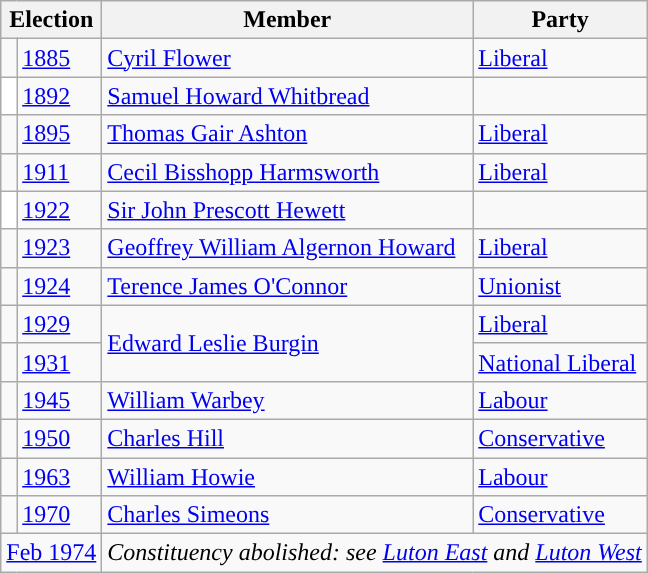<table class="wikitable">
<tr>
<th colspan="2">Election</th>
<th>Member</th>
<th>Party</th>
</tr>
<tr>
<td style="background-color: "></td>
<td><a href='#'>1885</a></td>
<td><a href='#'>Cyril Flower</a></td>
<td><a href='#'>Liberal</a></td>
</tr>
<tr>
<td style="background-color: white"></td>
<td><a href='#'>1892</a></td>
<td><a href='#'>Samuel Howard Whitbread</a></td>
<td></td>
</tr>
<tr>
<td style="background-color: "></td>
<td><a href='#'>1895</a></td>
<td><a href='#'>Thomas Gair Ashton</a></td>
<td><a href='#'>Liberal</a></td>
</tr>
<tr>
<td style="background-color: "></td>
<td><a href='#'>1911</a></td>
<td><a href='#'>Cecil Bisshopp Harmsworth</a></td>
<td><a href='#'>Liberal</a></td>
</tr>
<tr>
<td style="background-color: white"></td>
<td><a href='#'>1922</a></td>
<td><a href='#'>Sir John Prescott Hewett</a></td>
<td></td>
</tr>
<tr>
<td style="background-color: "></td>
<td><a href='#'>1923</a></td>
<td><a href='#'>Geoffrey William Algernon Howard</a></td>
<td><a href='#'>Liberal</a></td>
</tr>
<tr>
<td style="background-color: "></td>
<td><a href='#'>1924</a></td>
<td><a href='#'>Terence James O'Connor</a></td>
<td><a href='#'>Unionist</a></td>
</tr>
<tr>
<td style="background-color: "></td>
<td><a href='#'>1929</a></td>
<td rowspan=2><a href='#'>Edward Leslie Burgin</a></td>
<td><a href='#'>Liberal</a></td>
</tr>
<tr>
<td style="background-color: "></td>
<td><a href='#'>1931</a></td>
<td><a href='#'>National Liberal</a></td>
</tr>
<tr>
<td style="background-color: "></td>
<td><a href='#'>1945</a></td>
<td><a href='#'>William Warbey</a></td>
<td><a href='#'>Labour</a></td>
</tr>
<tr>
<td style="background-color: "></td>
<td><a href='#'>1950</a></td>
<td><a href='#'>Charles Hill</a></td>
<td><a href='#'>Conservative</a></td>
</tr>
<tr>
<td style="background-color: "></td>
<td><a href='#'>1963</a></td>
<td><a href='#'>William Howie</a></td>
<td><a href='#'>Labour</a></td>
</tr>
<tr>
<td style="background-color: "></td>
<td><a href='#'>1970</a></td>
<td><a href='#'>Charles Simeons</a></td>
<td><a href='#'>Conservative</a></td>
</tr>
<tr>
<td colspan="2" align="center"><a href='#'>Feb 1974</a></td>
<td colspan="2"><em>Constituency abolished: see <a href='#'>Luton East</a> and <a href='#'>Luton West</a></em></td>
</tr>
</table>
